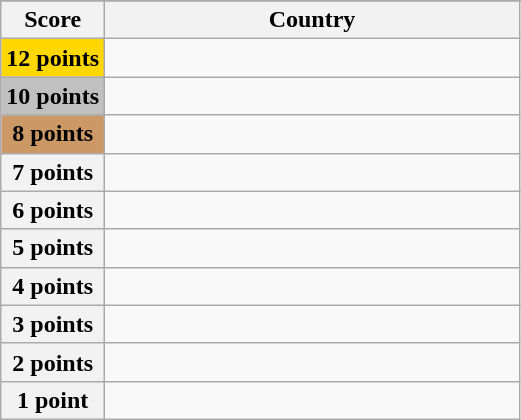<table class="wikitable">
<tr>
</tr>
<tr>
<th scope="col" width="20%">Score</th>
<th scope="col">Country</th>
</tr>
<tr>
<th scope="row" style="background:gold">12 points</th>
<td></td>
</tr>
<tr>
<th scope="row" style="background:silver">10 points</th>
<td></td>
</tr>
<tr>
<th scope="row" style="background:#CC9966">8 points</th>
<td></td>
</tr>
<tr>
<th scope="row">7 points</th>
<td></td>
</tr>
<tr>
<th scope="row">6 points</th>
<td></td>
</tr>
<tr>
<th scope="row">5 points</th>
<td></td>
</tr>
<tr>
<th scope="row">4 points</th>
<td></td>
</tr>
<tr>
<th scope="row">3 points</th>
<td></td>
</tr>
<tr>
<th scope="row">2 points</th>
<td></td>
</tr>
<tr>
<th scope="row">1 point</th>
<td></td>
</tr>
</table>
